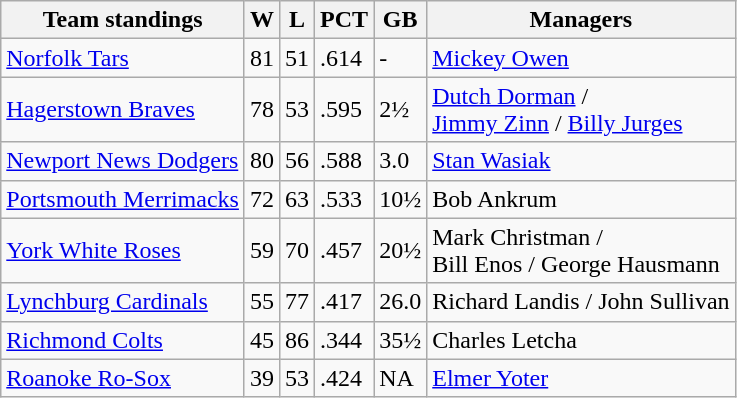<table class="wikitable">
<tr>
<th>Team standings</th>
<th>W</th>
<th>L</th>
<th>PCT</th>
<th>GB</th>
<th>Managers</th>
</tr>
<tr>
<td><a href='#'>Norfolk Tars</a></td>
<td>81</td>
<td>51</td>
<td>.614</td>
<td>-</td>
<td><a href='#'>Mickey Owen</a></td>
</tr>
<tr>
<td><a href='#'>Hagerstown Braves</a></td>
<td>78</td>
<td>53</td>
<td>.595</td>
<td>2½</td>
<td><a href='#'>Dutch Dorman</a> /<br> <a href='#'>Jimmy Zinn</a> / <a href='#'>Billy Jurges</a></td>
</tr>
<tr>
<td><a href='#'>Newport News Dodgers</a></td>
<td>80</td>
<td>56</td>
<td>.588</td>
<td>3.0</td>
<td><a href='#'>Stan Wasiak</a></td>
</tr>
<tr>
<td><a href='#'>Portsmouth Merrimacks</a></td>
<td>72</td>
<td>63</td>
<td>.533</td>
<td>10½</td>
<td>Bob Ankrum</td>
</tr>
<tr>
<td><a href='#'>York White Roses</a></td>
<td>59</td>
<td>70</td>
<td>.457</td>
<td>20½</td>
<td>Mark Christman /<br> Bill Enos / George Hausmann</td>
</tr>
<tr>
<td><a href='#'>Lynchburg Cardinals</a></td>
<td>55</td>
<td>77</td>
<td>.417</td>
<td>26.0</td>
<td>Richard Landis / John Sullivan</td>
</tr>
<tr>
<td><a href='#'>Richmond Colts</a></td>
<td>45</td>
<td>86</td>
<td>.344</td>
<td>35½</td>
<td>Charles Letcha</td>
</tr>
<tr>
<td><a href='#'>Roanoke Ro-Sox</a></td>
<td>39</td>
<td>53</td>
<td>.424</td>
<td>NA</td>
<td><a href='#'>Elmer Yoter</a></td>
</tr>
</table>
